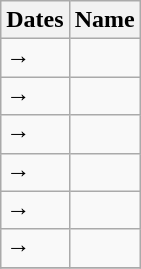<table class="wikitable">
<tr>
<th>Dates</th>
<th>Name</th>
</tr>
<tr>
<td>→</td>
<td></td>
</tr>
<tr>
<td>→</td>
<td></td>
</tr>
<tr>
<td>→</td>
<td></td>
</tr>
<tr>
<td>→</td>
<td></td>
</tr>
<tr>
<td>→</td>
<td></td>
</tr>
<tr>
<td>→</td>
<td></td>
</tr>
<tr>
</tr>
</table>
